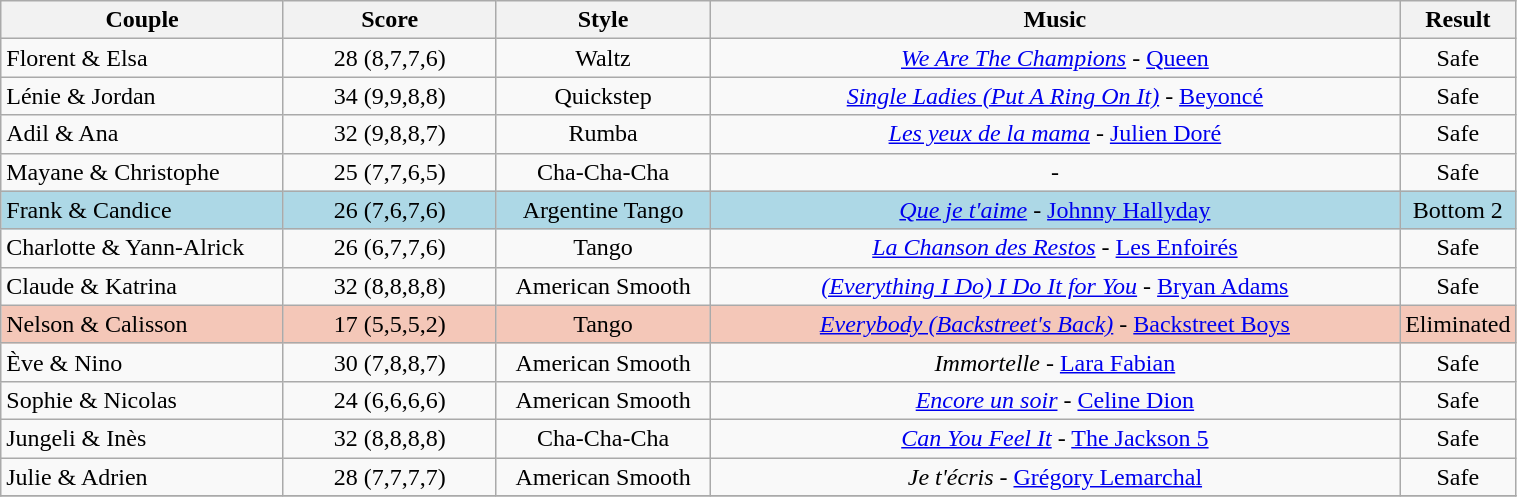<table class="wikitable" style="width:80%;">
<tr>
<th style="width:20%;">Couple</th>
<th style="width:15%;">Score</th>
<th style="width:15%;">Style</th>
<th style="width:65%;">Music</th>
<th style="width:65%;">Result</th>
</tr>
<tr>
<td>Florent & Elsa</td>
<td style="text-align:center;">28 (8,7,7,6)</td>
<td style="text-align:center;">Waltz</td>
<td style="text-align:center;"><em><a href='#'>We Are The Champions</a></em> - <a href='#'>Queen</a></td>
<td style="text-align:center;">Safe</td>
</tr>
<tr>
<td>Lénie & Jordan</td>
<td style="text-align:center;">34 (9,9,8,8)</td>
<td style="text-align:center;">Quickstep</td>
<td style="text-align:center;"><em><a href='#'>Single Ladies (Put A Ring On It)</a></em> - <a href='#'>Beyoncé</a></td>
<td style="text-align:center;">Safe</td>
</tr>
<tr>
<td>Adil & Ana</td>
<td style="text-align:center;">32 (9,8,8,7)</td>
<td style="text-align:center;">Rumba</td>
<td style="text-align:center;"><em><a href='#'>Les yeux de la mama</a></em> - <a href='#'>Julien Doré</a></td>
<td style="text-align:center;">Safe</td>
</tr>
<tr>
<td>Mayane & Christophe</td>
<td style="text-align:center;">25 (7,7,6,5)</td>
<td style="text-align:center;">Cha-Cha-Cha</td>
<td style="text-align:center;"><em></em> - </td>
<td style="text-align:center;">Safe</td>
</tr>
<tr style="background:lightblue;">
<td>Frank & Candice</td>
<td style="text-align:center;">26 (7,6,7,6)</td>
<td style="text-align:center;">Argentine Tango</td>
<td style="text-align:center;"><em><a href='#'>Que je t'aime</a></em> - <a href='#'>Johnny Hallyday</a></td>
<td style="text-align:center;">Bottom 2</td>
</tr>
<tr>
<td>Charlotte & Yann-Alrick</td>
<td style="text-align:center;">26 (6,7,7,6)</td>
<td style="text-align:center;">Tango</td>
<td style="text-align:center;"><em><a href='#'>La Chanson des Restos</a></em> - <a href='#'>Les Enfoirés</a></td>
<td style="text-align:center;">Safe</td>
</tr>
<tr>
<td>Claude & Katrina</td>
<td style="text-align:center;">32 (8,8,8,8)</td>
<td style="text-align:center;">American Smooth</td>
<td style="text-align:center;"><em><a href='#'>(Everything I Do) I Do It for You</a></em> - <a href='#'>Bryan Adams</a></td>
<td style="text-align:center;">Safe</td>
</tr>
<tr style="background:#f4c7b8;">
<td>Nelson & Calisson</td>
<td style="text-align:center;">17 (5,5,5,2)</td>
<td style="text-align:center;">Tango</td>
<td style="text-align:center;"><em><a href='#'>Everybody (Backstreet's Back)</a></em> - <a href='#'>Backstreet Boys</a></td>
<td style="text-align:center;">Eliminated</td>
</tr>
<tr>
<td>Ève & Nino</td>
<td style="text-align:center;">30 (7,8,8,7)</td>
<td style="text-align:center;">American Smooth</td>
<td style="text-align:center;"><em>Immortelle</em> - <a href='#'>Lara Fabian</a></td>
<td style="text-align:center;">Safe</td>
</tr>
<tr>
<td>Sophie & Nicolas</td>
<td style="text-align:center;">24 (6,6,6,6)</td>
<td style="text-align:center;">American Smooth</td>
<td style="text-align:center;"><em><a href='#'>Encore un soir</a></em> - <a href='#'>Celine Dion</a></td>
<td style="text-align:center;">Safe</td>
</tr>
<tr>
<td>Jungeli & Inès</td>
<td style="text-align:center;">32 (8,8,8,8)</td>
<td style="text-align:center;">Cha-Cha-Cha</td>
<td style="text-align:center;"><em><a href='#'>Can You Feel It</a></em> - <a href='#'>The Jackson 5</a></td>
<td style="text-align:center;">Safe</td>
</tr>
<tr>
<td>Julie & Adrien</td>
<td style="text-align:center;">28 (7,7,7,7)</td>
<td style="text-align:center;">American Smooth</td>
<td style="text-align:center;"><em>Je t'écris</em> - <a href='#'>Grégory Lemarchal</a></td>
<td style="text-align:center;">Safe</td>
</tr>
<tr>
</tr>
</table>
